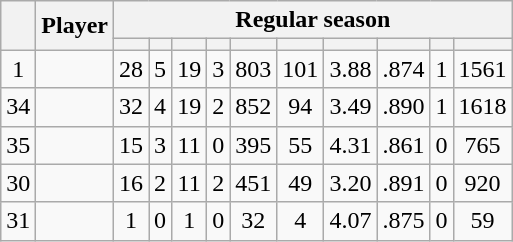<table class="wikitable plainrowheaders" style="text-align:center;">
<tr>
<th scope="col" rowspan="2"></th>
<th scope="col" rowspan="2">Player</th>
<th scope=colgroup colspan=10>Regular season</th>
</tr>
<tr>
<th scope="col"></th>
<th scope="col"></th>
<th scope="col"></th>
<th scope="col"></th>
<th scope="col"></th>
<th scope="col"></th>
<th scope="col"></th>
<th scope="col"></th>
<th scope="col"></th>
<th scope="col"></th>
</tr>
<tr>
<td scope="row">1</td>
<td align="left"></td>
<td>28</td>
<td>5</td>
<td>19</td>
<td>3</td>
<td>803</td>
<td>101</td>
<td>3.88</td>
<td>.874</td>
<td>1</td>
<td>1561</td>
</tr>
<tr>
<td scope="row">34</td>
<td align="left"></td>
<td>32</td>
<td>4</td>
<td>19</td>
<td>2</td>
<td>852</td>
<td>94</td>
<td>3.49</td>
<td>.890</td>
<td>1</td>
<td>1618</td>
</tr>
<tr>
<td scope="row">35</td>
<td align="left"></td>
<td>15</td>
<td>3</td>
<td>11</td>
<td>0</td>
<td>395</td>
<td>55</td>
<td>4.31</td>
<td>.861</td>
<td>0</td>
<td>765</td>
</tr>
<tr>
<td scope="row">30</td>
<td align="left"></td>
<td>16</td>
<td>2</td>
<td>11</td>
<td>2</td>
<td>451</td>
<td>49</td>
<td>3.20</td>
<td>.891</td>
<td>0</td>
<td>920</td>
</tr>
<tr>
<td scope="row">31</td>
<td align="left"></td>
<td>1</td>
<td>0</td>
<td>1</td>
<td>0</td>
<td>32</td>
<td>4</td>
<td>4.07</td>
<td>.875</td>
<td>0</td>
<td>59</td>
</tr>
</table>
